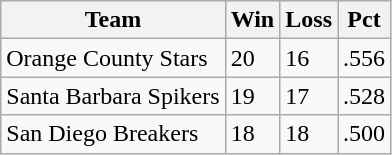<table class="wikitable">
<tr>
<th>Team</th>
<th>Win</th>
<th>Loss</th>
<th>Pct</th>
</tr>
<tr>
<td>Orange County Stars</td>
<td>20</td>
<td>16</td>
<td>.556</td>
</tr>
<tr>
<td>Santa Barbara Spikers</td>
<td>19</td>
<td>17</td>
<td>.528</td>
</tr>
<tr>
<td>San Diego Breakers</td>
<td>18</td>
<td>18</td>
<td>.500</td>
</tr>
</table>
